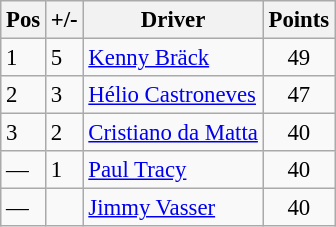<table class="wikitable" style="font-size: 95%;">
<tr>
<th>Pos</th>
<th>+/-</th>
<th>Driver</th>
<th>Points</th>
</tr>
<tr>
<td>1</td>
<td align="left"> 5</td>
<td> <a href='#'>Kenny Bräck</a></td>
<td align="center">49</td>
</tr>
<tr>
<td>2</td>
<td align="left"> 3</td>
<td> <a href='#'>Hélio Castroneves</a></td>
<td align="center">47</td>
</tr>
<tr>
<td>3</td>
<td align="left"> 2</td>
<td> <a href='#'>Cristiano da Matta</a></td>
<td align="center">40</td>
</tr>
<tr>
<td>—</td>
<td align="left"> 1</td>
<td> <a href='#'>Paul Tracy</a></td>
<td align="center">40</td>
</tr>
<tr>
<td>—</td>
<td align="left"></td>
<td> <a href='#'>Jimmy Vasser</a></td>
<td align="center">40</td>
</tr>
</table>
